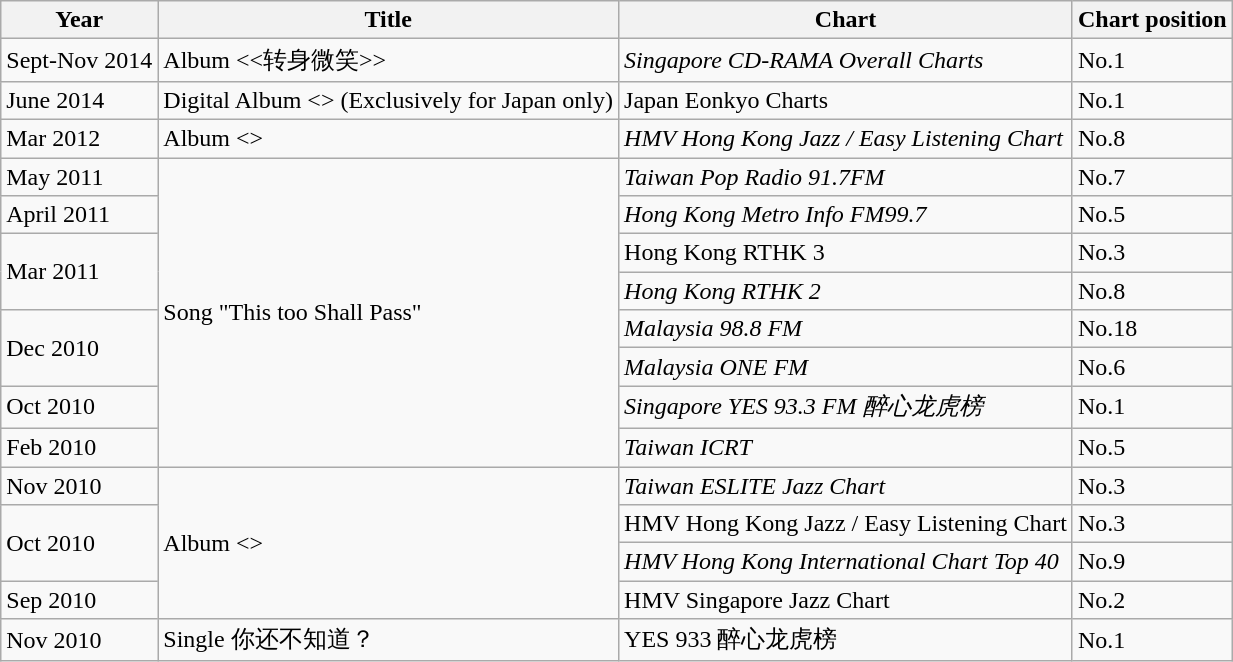<table class="wikitable sortable">
<tr>
<th>Year</th>
<th>Title</th>
<th>Chart</th>
<th>Chart position</th>
</tr>
<tr>
<td>Sept-Nov 2014</td>
<td>Album <<转身微笑>></td>
<td><em>Singapore CD-RAMA Overall Charts</em></td>
<td>No.1</td>
</tr>
<tr>
<td>June 2014</td>
<td>Digital Album <<Piano Ballads feat Kewei>> (Exclusively for Japan only)</td>
<td>Japan Eonkyo Charts</td>
<td>No.1</td>
</tr>
<tr>
<td>Mar 2012</td>
<td>Album <<Fallin'>></td>
<td><em>HMV Hong Kong Jazz / Easy Listening Chart</em></td>
<td>No.8</td>
</tr>
<tr>
<td>May 2011</td>
<td rowspan="8">Song "This too Shall Pass"</td>
<td><em>Taiwan Pop Radio 91.7FM</em></td>
<td>No.7</td>
</tr>
<tr>
<td>April 2011</td>
<td><em>Hong Kong Metro Info FM99.7</em></td>
<td>No.5</td>
</tr>
<tr>
<td rowspan="2">Mar 2011</td>
<td>Hong Kong RTHK 3</td>
<td>No.3</td>
</tr>
<tr>
<td><em>Hong Kong RTHK 2</em></td>
<td>No.8</td>
</tr>
<tr>
<td rowspan="2">Dec 2010</td>
<td><em>Malaysia 98.8 FM</em></td>
<td>No.18</td>
</tr>
<tr>
<td><em>Malaysia ONE FM</em></td>
<td>No.6</td>
</tr>
<tr>
<td>Oct 2010</td>
<td><em>Singapore YES 93.3 FM 醉心龙虎榜</em></td>
<td>No.1</td>
</tr>
<tr>
<td>Feb 2010</td>
<td><em>Taiwan ICRT</em></td>
<td>No.5</td>
</tr>
<tr>
<td>Nov 2010</td>
<td rowspan="4">Album <<Come Closer with.. Kewei>></td>
<td><em>Taiwan ESLITE Jazz Chart</em></td>
<td>No.3</td>
</tr>
<tr>
<td rowspan="2">Oct 2010</td>
<td>HMV Hong Kong Jazz / Easy Listening Chart</td>
<td>No.3</td>
</tr>
<tr>
<td><em>HMV Hong Kong International Chart Top 40</em></td>
<td>No.9</td>
</tr>
<tr>
<td>Sep 2010</td>
<td>HMV Singapore Jazz Chart</td>
<td>No.2</td>
</tr>
<tr>
<td>Nov 2010</td>
<td rowspan="4">Single 你还不知道？</td>
<td>YES 933 醉心龙虎榜</td>
<td>No.1</td>
</tr>
</table>
